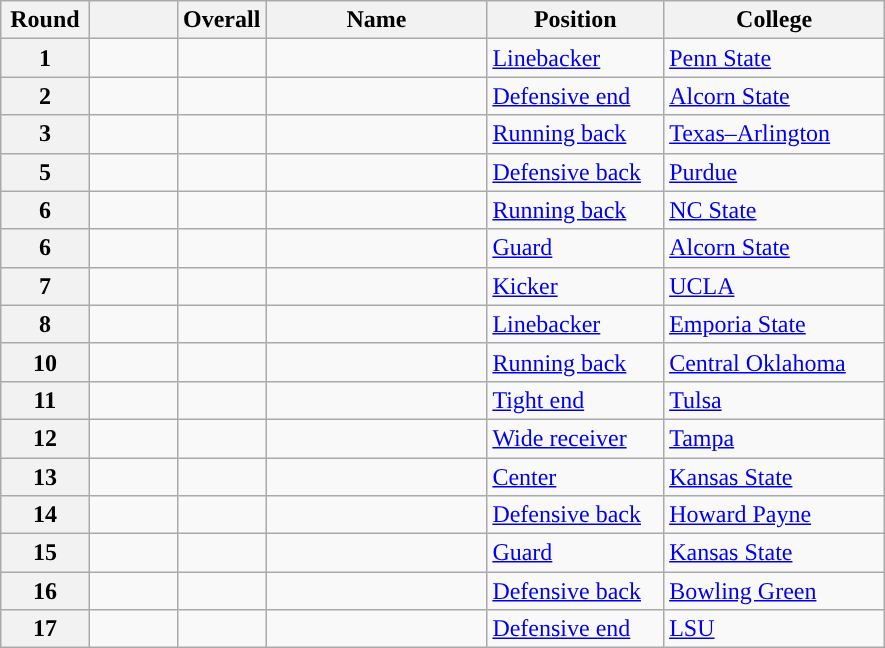<table class="wikitable sortable">
<tr>
<th scope="col" style="width: 10%;">Round</th>
<th scope="col" style="width: 10%;"></th>
<th scope="col" style="width: 10%;">Overall</th>
<th scope="col" style="width: 25%;">Name</th>
<th scope="col" style="width: 20%;">Position</th>
<th scope="col" style="width: 25%;">College</th>
</tr>
<tr>
<th scope="row">1</th>
<td></td>
<td></td>
<td></td>
<td><a href='#'>Linebacker</a></td>
<td><a href='#'>Penn State</a></td>
</tr>
<tr>
<th scope="row">2</th>
<td></td>
<td></td>
<td></td>
<td><a href='#'>Defensive end</a></td>
<td><a href='#'>Alcorn State</a></td>
</tr>
<tr>
<th scope="row">3</th>
<td></td>
<td></td>
<td></td>
<td><a href='#'>Running back</a></td>
<td><a href='#'>Texas–Arlington</a></td>
</tr>
<tr>
<th scope="row">5</th>
<td></td>
<td></td>
<td></td>
<td><a href='#'>Defensive back</a></td>
<td><a href='#'>Purdue</a></td>
</tr>
<tr>
<th scope="row">6</th>
<td></td>
<td></td>
<td></td>
<td><a href='#'>Running back</a></td>
<td><a href='#'>NC State</a></td>
</tr>
<tr>
<th scope="row">6</th>
<td></td>
<td></td>
<td></td>
<td><a href='#'>Guard</a></td>
<td><a href='#'>Alcorn State</a></td>
</tr>
<tr>
<th scope="row">7</th>
<td></td>
<td></td>
<td></td>
<td><a href='#'>Kicker</a></td>
<td><a href='#'>UCLA</a></td>
</tr>
<tr>
<th scope="row">8</th>
<td></td>
<td></td>
<td></td>
<td><a href='#'>Linebacker</a></td>
<td><a href='#'>Emporia State</a></td>
</tr>
<tr>
<th scope="row">10</th>
<td></td>
<td></td>
<td></td>
<td><a href='#'>Running back</a></td>
<td><a href='#'>Central Oklahoma</a></td>
</tr>
<tr>
<th scope="row">11</th>
<td></td>
<td></td>
<td></td>
<td><a href='#'>Tight end</a></td>
<td><a href='#'>Tulsa</a></td>
</tr>
<tr>
<th scope="row">12</th>
<td></td>
<td></td>
<td></td>
<td><a href='#'>Wide receiver</a></td>
<td><a href='#'>Tampa</a></td>
</tr>
<tr>
<th scope="row">13</th>
<td></td>
<td></td>
<td></td>
<td><a href='#'>Center</a></td>
<td><a href='#'>Kansas State</a></td>
</tr>
<tr>
<th scope="row">14</th>
<td></td>
<td></td>
<td></td>
<td><a href='#'>Defensive back</a></td>
<td><a href='#'>Howard Payne</a></td>
</tr>
<tr>
<th scope="row">15</th>
<td></td>
<td></td>
<td></td>
<td><a href='#'>Guard</a></td>
<td><a href='#'>Kansas State</a></td>
</tr>
<tr>
<th scope="row">16</th>
<td></td>
<td></td>
<td></td>
<td><a href='#'>Defensive back</a></td>
<td><a href='#'>Bowling Green</a></td>
</tr>
<tr>
<th scope="row">17</th>
<td></td>
<td></td>
<td></td>
<td><a href='#'>Defensive end</a></td>
<td><a href='#'>LSU</a></td>
</tr>
</table>
